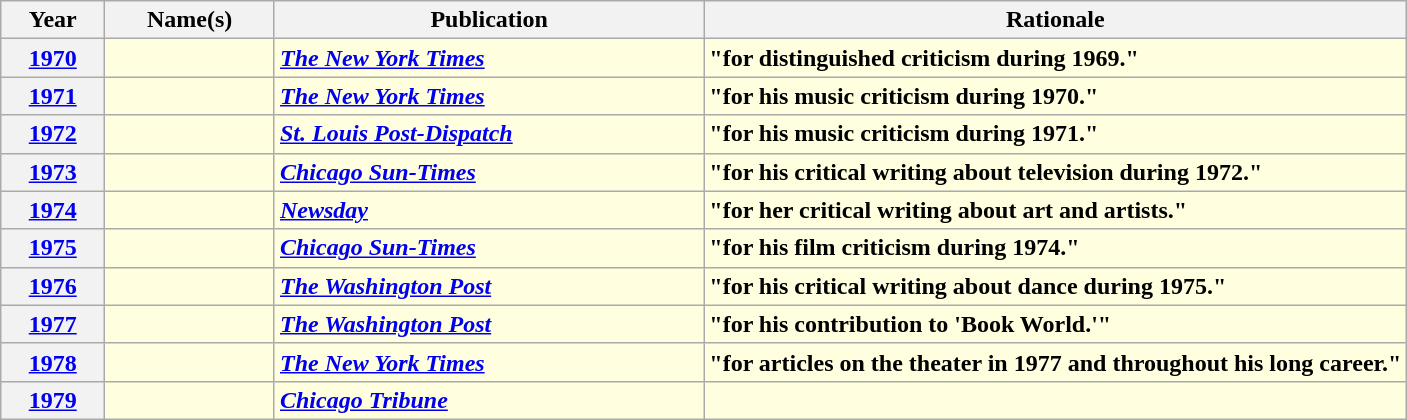<table class="wikitable sortable">
<tr style="vertical-align:bottom;">
<th>Year</th>
<th>Name(s)</th>
<th>Publication</th>
<th width=50%>Rationale</th>
</tr>
<tr style="background-color:lightyellow;">
<th><strong><a href='#'>1970</a></strong></th>
<td><strong></strong></td>
<td><strong><em><a href='#'>The New York Times</a></em></strong></td>
<td><strong>"for distinguished criticism during 1969."</strong></td>
</tr>
<tr style="background-color:lightyellow;">
<th><strong><a href='#'>1971</a></strong></th>
<td><strong></strong></td>
<td><strong><em><a href='#'>The New York Times</a></em></strong></td>
<td><strong>"for his music criticism during 1970."</strong></td>
</tr>
<tr style="background-color:lightyellow;">
<th><strong><a href='#'>1972</a></strong></th>
<td><strong></strong></td>
<td><strong><em><a href='#'>St. Louis Post-Dispatch</a></em></strong></td>
<td><strong>"for his music criticism during 1971."</strong></td>
</tr>
<tr style="background-color:lightyellow;">
<th><strong><a href='#'>1973</a></strong></th>
<td><strong></strong></td>
<td><strong><em><a href='#'>Chicago Sun-Times</a></em></strong></td>
<td><strong>"for his critical writing about television during 1972."</strong></td>
</tr>
<tr style="background-color:lightyellow;">
<th><strong><a href='#'>1974</a></strong></th>
<td><strong></strong></td>
<td><strong><em><a href='#'>Newsday</a></em></strong></td>
<td><strong>"for her critical writing about art and artists."</strong></td>
</tr>
<tr style="background-color:lightyellow;">
<th><strong><a href='#'>1975</a></strong></th>
<td><strong></strong></td>
<td><strong><em><a href='#'>Chicago Sun-Times</a></em></strong></td>
<td><strong>"for his film criticism during 1974."</strong></td>
</tr>
<tr style="background-color:lightyellow;">
<th><strong><a href='#'>1976</a></strong></th>
<td><strong></strong></td>
<td><strong><em><a href='#'>The Washington Post</a></em></strong></td>
<td><strong>"for his critical writing about dance during 1975."</strong></td>
</tr>
<tr style="background-color:lightyellow;">
<th><strong><a href='#'>1977</a></strong></th>
<td><strong></strong></td>
<td><strong><em><a href='#'>The Washington Post</a></em></strong></td>
<td><strong>"for his contribution to 'Book World.'"</strong></td>
</tr>
<tr style="background-color:lightyellow;">
<th><strong><a href='#'>1978</a></strong></th>
<td><strong></strong></td>
<td><strong><em><a href='#'>The New York Times</a></em></strong></td>
<td><strong>"for articles on the theater in 1977 and throughout his long career."</strong></td>
</tr>
<tr style="background-color:lightyellow;">
<th><strong><a href='#'>1979</a></strong></th>
<td><strong></strong></td>
<td><strong><em><a href='#'>Chicago Tribune</a></em></strong></td>
<td></td>
</tr>
</table>
